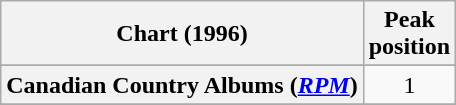<table class="wikitable sortable plainrowheaders" style="text-align:center">
<tr>
<th scope="col">Chart (1996)</th>
<th scope="col">Peak<br>position</th>
</tr>
<tr>
</tr>
<tr>
<th scope="row">Canadian Country Albums (<em><a href='#'>RPM</a></em>)</th>
<td>1</td>
</tr>
<tr>
</tr>
<tr>
</tr>
</table>
